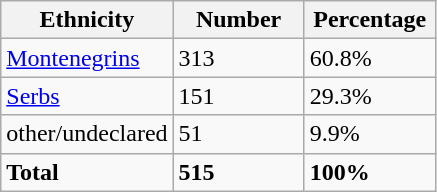<table class="wikitable">
<tr>
<th width="100px">Ethnicity</th>
<th width="80px">Number</th>
<th width="80px">Percentage</th>
</tr>
<tr>
<td><a href='#'>Montenegrins</a></td>
<td>313</td>
<td>60.8%</td>
</tr>
<tr>
<td><a href='#'>Serbs</a></td>
<td>151</td>
<td>29.3%</td>
</tr>
<tr>
<td>other/undeclared</td>
<td>51</td>
<td>9.9%</td>
</tr>
<tr>
<td><strong>Total</strong></td>
<td><strong>515</strong></td>
<td><strong>100%</strong></td>
</tr>
</table>
